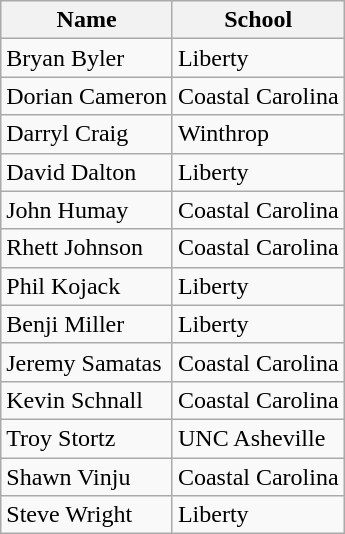<table class=wikitable>
<tr>
<th>Name</th>
<th>School</th>
</tr>
<tr>
<td>Bryan Byler</td>
<td>Liberty</td>
</tr>
<tr>
<td>Dorian Cameron</td>
<td>Coastal Carolina</td>
</tr>
<tr>
<td>Darryl Craig</td>
<td>Winthrop</td>
</tr>
<tr>
<td>David Dalton</td>
<td>Liberty</td>
</tr>
<tr>
<td>John Humay</td>
<td>Coastal Carolina</td>
</tr>
<tr>
<td>Rhett Johnson</td>
<td>Coastal Carolina</td>
</tr>
<tr>
<td>Phil Kojack</td>
<td>Liberty</td>
</tr>
<tr>
<td>Benji Miller</td>
<td>Liberty</td>
</tr>
<tr>
<td>Jeremy Samatas</td>
<td>Coastal Carolina</td>
</tr>
<tr>
<td>Kevin Schnall</td>
<td>Coastal Carolina</td>
</tr>
<tr>
<td>Troy Stortz</td>
<td>UNC Asheville</td>
</tr>
<tr>
<td>Shawn Vinju</td>
<td>Coastal Carolina</td>
</tr>
<tr>
<td>Steve Wright</td>
<td>Liberty</td>
</tr>
</table>
